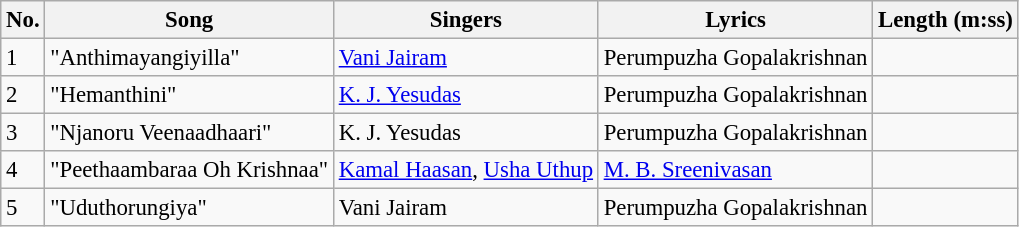<table class="wikitable" style="font-size:95%;">
<tr>
<th>No.</th>
<th>Song</th>
<th>Singers</th>
<th>Lyrics</th>
<th>Length (m:ss)</th>
</tr>
<tr>
<td>1</td>
<td>"Anthimayangiyilla"</td>
<td><a href='#'>Vani Jairam</a></td>
<td>Perumpuzha Gopalakrishnan</td>
<td></td>
</tr>
<tr>
<td>2</td>
<td>"Hemanthini"</td>
<td><a href='#'>K. J. Yesudas</a></td>
<td>Perumpuzha Gopalakrishnan</td>
<td></td>
</tr>
<tr>
<td>3</td>
<td>"Njanoru Veenaadhaari"</td>
<td>K. J. Yesudas</td>
<td>Perumpuzha Gopalakrishnan</td>
<td></td>
</tr>
<tr>
<td>4</td>
<td>"Peethaambaraa Oh Krishnaa"</td>
<td><a href='#'>Kamal Haasan</a>, <a href='#'>Usha Uthup</a></td>
<td><a href='#'>M. B. Sreenivasan</a></td>
<td></td>
</tr>
<tr>
<td>5</td>
<td>"Uduthorungiya"</td>
<td>Vani Jairam</td>
<td>Perumpuzha Gopalakrishnan</td>
<td></td>
</tr>
</table>
